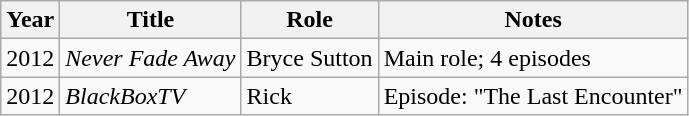<table class="wikitable sortable">
<tr>
<th>Year</th>
<th>Title</th>
<th>Role</th>
<th class="unsortable">Notes</th>
</tr>
<tr>
<td>2012</td>
<td><em>Never Fade Away</em></td>
<td>Bryce Sutton</td>
<td>Main role; 4 episodes</td>
</tr>
<tr>
<td>2012</td>
<td><em>BlackBoxTV</em></td>
<td>Rick</td>
<td>Episode: "The Last Encounter"</td>
</tr>
</table>
